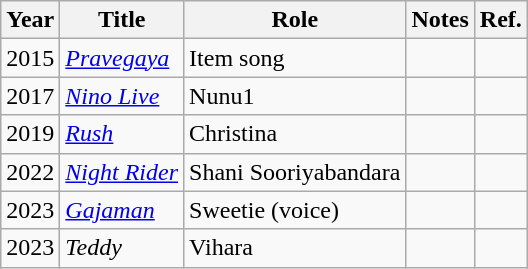<table class="wikitable">
<tr>
<th>Year</th>
<th>Title</th>
<th>Role</th>
<th>Notes</th>
<th>Ref.</th>
</tr>
<tr>
<td>2015</td>
<td><em><a href='#'>Pravegaya</a></em></td>
<td>Item song</td>
<td></td>
<td></td>
</tr>
<tr>
<td>2017</td>
<td><em><a href='#'>Nino Live</a></em></td>
<td>Nunu1</td>
<td></td>
<td></td>
</tr>
<tr>
<td>2019</td>
<td><em><a href='#'>Rush</a></em></td>
<td>Christina</td>
<td></td>
<td></td>
</tr>
<tr>
<td>2022</td>
<td><em><a href='#'>Night Rider</a></em></td>
<td>Shani Sooriyabandara</td>
<td></td>
<td></td>
</tr>
<tr>
<td>2023</td>
<td><em><a href='#'>Gajaman</a> </em></td>
<td>Sweetie (voice)</td>
<td></td>
<td></td>
</tr>
<tr>
<td>2023</td>
<td><em>Teddy</em></td>
<td>Vihara</td>
<td></td>
<td></td>
</tr>
</table>
